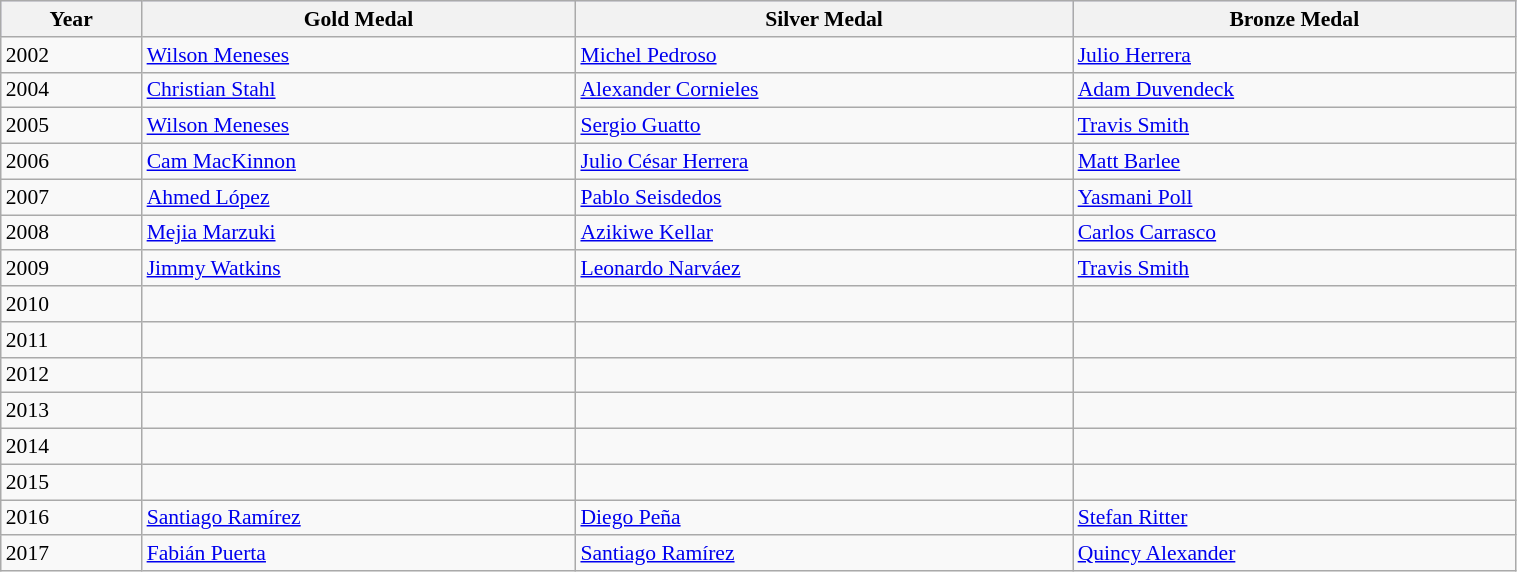<table class="wikitable"  style="font-size:90%; width:80%;">
<tr style="background:#ccf;">
<th>Year</th>
<th> <strong>Gold Medal</strong></th>
<th> <strong>Silver Medal</strong></th>
<th> <strong>Bronze Medal</strong></th>
</tr>
<tr>
<td>2002</td>
<td> <a href='#'>Wilson Meneses</a></td>
<td> <a href='#'>Michel Pedroso</a></td>
<td> <a href='#'>Julio Herrera</a></td>
</tr>
<tr>
<td>2004</td>
<td> <a href='#'>Christian Stahl</a></td>
<td> <a href='#'>Alexander Cornieles</a></td>
<td> <a href='#'>Adam Duvendeck</a></td>
</tr>
<tr>
<td>2005</td>
<td> <a href='#'>Wilson Meneses</a></td>
<td> <a href='#'>Sergio Guatto</a></td>
<td> <a href='#'>Travis Smith</a></td>
</tr>
<tr>
<td>2006</td>
<td> <a href='#'>Cam MacKinnon</a></td>
<td> <a href='#'>Julio César Herrera</a></td>
<td> <a href='#'>Matt Barlee</a></td>
</tr>
<tr>
<td>2007</td>
<td> <a href='#'>Ahmed López</a></td>
<td> <a href='#'>Pablo Seisdedos</a></td>
<td> <a href='#'>Yasmani Poll</a></td>
</tr>
<tr>
<td>2008</td>
<td> <a href='#'>Mejia Marzuki</a></td>
<td> <a href='#'>Azikiwe Kellar</a></td>
<td> <a href='#'>Carlos Carrasco</a></td>
</tr>
<tr>
<td>2009</td>
<td> <a href='#'>Jimmy Watkins</a></td>
<td> <a href='#'>Leonardo Narváez</a></td>
<td> <a href='#'>Travis Smith</a></td>
</tr>
<tr>
<td>2010</td>
<td></td>
<td></td>
<td></td>
</tr>
<tr>
<td>2011</td>
<td></td>
<td></td>
<td></td>
</tr>
<tr>
<td>2012</td>
<td></td>
<td></td>
<td></td>
</tr>
<tr>
<td>2013</td>
<td></td>
<td></td>
<td></td>
</tr>
<tr>
<td>2014</td>
<td></td>
<td></td>
<td></td>
</tr>
<tr>
<td>2015</td>
<td></td>
<td></td>
<td></td>
</tr>
<tr>
<td>2016</td>
<td> <a href='#'>Santiago Ramírez</a></td>
<td> <a href='#'>Diego Peña</a></td>
<td> <a href='#'>Stefan Ritter</a></td>
</tr>
<tr>
<td>2017</td>
<td> <a href='#'>Fabián Puerta</a></td>
<td> <a href='#'>Santiago Ramírez</a></td>
<td> <a href='#'>Quincy Alexander</a></td>
</tr>
</table>
